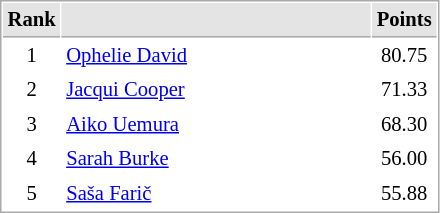<table cellspacing="1" cellpadding="3" style="border:1px solid #AAAAAA;font-size:86%">
<tr bgcolor="#E4E4E4">
<th style="border-bottom:1px solid #AAAAAA" width=10>Rank</th>
<th style="border-bottom:1px solid #AAAAAA" width=200></th>
<th style="border-bottom:1px solid #AAAAAA" width=20>Points</th>
</tr>
<tr>
<td align="center">1</td>
<td> <a href='#'>Ophelie David</a></td>
<td align=center>80.75</td>
</tr>
<tr>
<td align="center">2</td>
<td> <a href='#'>Jacqui Cooper</a></td>
<td align=center>71.33</td>
</tr>
<tr>
<td align="center">3</td>
<td> <a href='#'>Aiko Uemura</a></td>
<td align=center>68.30</td>
</tr>
<tr>
<td align="center">4</td>
<td> <a href='#'>Sarah Burke</a></td>
<td align=center>56.00</td>
</tr>
<tr>
<td align="center">5</td>
<td> <a href='#'>Saša Farič</a></td>
<td align=center>55.88</td>
</tr>
</table>
